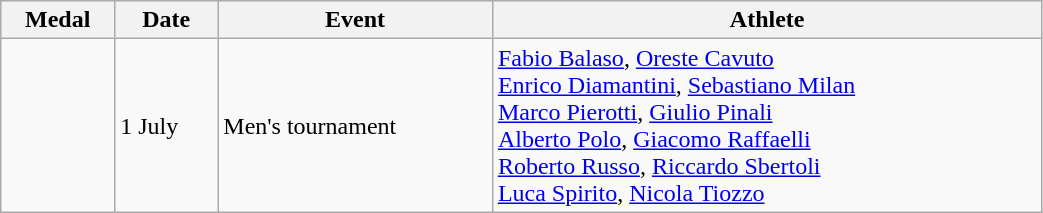<table class="wikitable sortable" width=55% style="font-size:100%; text-align:left;">
<tr>
<th>Medal</th>
<th>Date</th>
<th>Event</th>
<th>Athlete</th>
</tr>
<tr>
<td></td>
<td>1 July</td>
<td>Men's tournament</td>
<td><a href='#'>Fabio Balaso</a>, <a href='#'>Oreste Cavuto</a><br><a href='#'>Enrico Diamantini</a>, <a href='#'>Sebastiano Milan</a><br><a href='#'>Marco Pierotti</a>, <a href='#'>Giulio Pinali</a><br><a href='#'>Alberto Polo</a>, <a href='#'>Giacomo Raffaelli</a><br><a href='#'>Roberto Russo</a>, <a href='#'>Riccardo Sbertoli</a><br><a href='#'>Luca Spirito</a>, <a href='#'>Nicola Tiozzo</a></td>
</tr>
</table>
